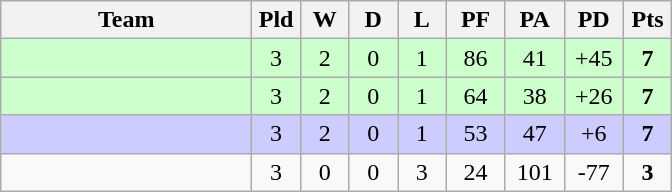<table class="wikitable" style="text-align:center;">
<tr>
<th width=160>Team</th>
<th width=25 abbr="Played">Pld</th>
<th width=25 abbr="Won">W</th>
<th width=25 abbr="Drawn">D</th>
<th width=25 abbr="Lost">L</th>
<th width=32 abbr="Points for">PF</th>
<th width=32 abbr="Points against">PA</th>
<th width=32 abbr="Points difference">PD</th>
<th width=25 abbr="Points">Pts</th>
</tr>
<tr bgcolor=ccffcc>
<td align=left></td>
<td>3</td>
<td>2</td>
<td>0</td>
<td>1</td>
<td>86</td>
<td>41</td>
<td>+45</td>
<td><strong>7</strong></td>
</tr>
<tr bgcolor=ccffcc>
<td align=left></td>
<td>3</td>
<td>2</td>
<td>0</td>
<td>1</td>
<td>64</td>
<td>38</td>
<td>+26</td>
<td><strong>7</strong></td>
</tr>
<tr bgcolor=ccccff>
<td align=left></td>
<td>3</td>
<td>2</td>
<td>0</td>
<td>1</td>
<td>53</td>
<td>47</td>
<td>+6</td>
<td><strong>7</strong></td>
</tr>
<tr>
<td align=left></td>
<td>3</td>
<td>0</td>
<td>0</td>
<td>3</td>
<td>24</td>
<td>101</td>
<td>-77</td>
<td><strong>3</strong></td>
</tr>
</table>
